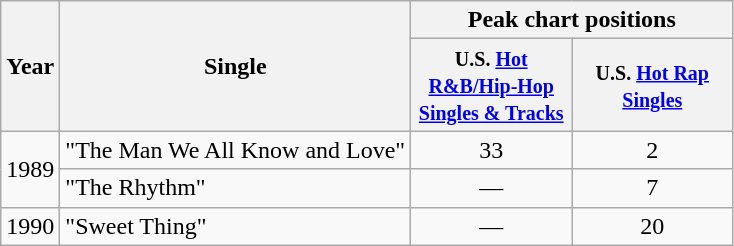<table class="wikitable">
<tr>
<th rowspan="2">Year</th>
<th rowspan="2">Single</th>
<th colspan="2">Peak chart positions</th>
</tr>
<tr>
<th width="100"><small>U.S. <a href='#'>Hot R&B/Hip-Hop Singles & Tracks</a></small></th>
<th width="100"><small>U.S. <a href='#'>Hot Rap Singles</a></small></th>
</tr>
<tr>
<td align="center" rowspan="2">1989</td>
<td align="left">"The Man We All Know and Love"</td>
<td align="center">33</td>
<td align="center">2</td>
</tr>
<tr>
<td align="left">"The Rhythm"</td>
<td align="center">—</td>
<td align="center">7</td>
</tr>
<tr>
<td align="center">1990</td>
<td align="left">"Sweet Thing"</td>
<td align="center">—</td>
<td align="center">20</td>
</tr>
</table>
